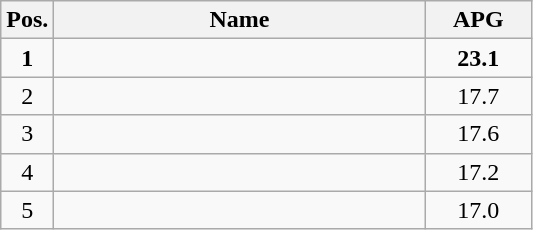<table class="wikitable">
<tr>
<th style="width:10%;">Pos.</th>
<th>Name</th>
<th style="width:20%;">APG</th>
</tr>
<tr>
<td align=center><strong>1</strong></td>
<td><strong></strong></td>
<td align=center><strong>23.1</strong></td>
</tr>
<tr>
<td align=center>2</td>
<td></td>
<td align=center>17.7</td>
</tr>
<tr>
<td align=center>3</td>
<td></td>
<td align=center>17.6</td>
</tr>
<tr>
<td align=center>4</td>
<td></td>
<td align=center>17.2</td>
</tr>
<tr>
<td align=center>5</td>
<td></td>
<td align=center>17.0</td>
</tr>
</table>
